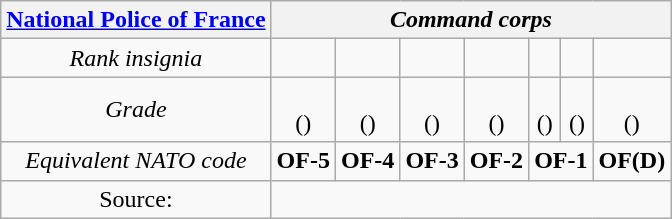<table class="wikitable" style="text-align: center;">
<tr>
<th><a href='#'>National Police of France</a></th>
<th colspan=7><em>Command corps</em></th>
</tr>
<tr>
<td><em>Rank insignia</em></td>
<td></td>
<td></td>
<td></td>
<td></td>
<td></td>
<td></td>
<td></td>
</tr>
<tr>
<td><em>Grade</em></td>
<td><br>()</td>
<td><br>()</td>
<td><br>()</td>
<td><br>()</td>
<td><br>()</td>
<td><br>()</td>
<td><br>()</td>
</tr>
<tr>
<td><em>Equivalent NATO code</em></td>
<td><strong>OF-5</strong></td>
<td><strong>OF-4</strong></td>
<td><strong>OF-3</strong></td>
<td><strong>OF-2</strong></td>
<td colspan=2><strong>OF-1</strong></td>
<td><strong>OF(D)</strong></td>
</tr>
<tr>
<td>Source:</td>
<td colspan=7></td>
</tr>
</table>
